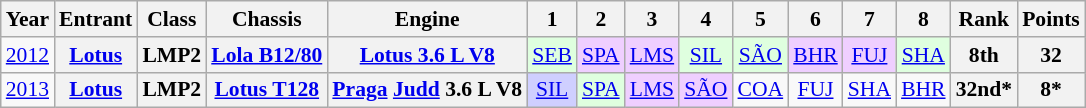<table class="wikitable" style="text-align:center; font-size:90%">
<tr>
<th>Year</th>
<th>Entrant</th>
<th>Class</th>
<th>Chassis</th>
<th>Engine</th>
<th>1</th>
<th>2</th>
<th>3</th>
<th>4</th>
<th>5</th>
<th>6</th>
<th>7</th>
<th>8</th>
<th>Rank</th>
<th>Points</th>
</tr>
<tr>
<td><a href='#'>2012</a></td>
<th><a href='#'>Lotus</a></th>
<th>LMP2</th>
<th><a href='#'>Lola B12/80</a></th>
<th><a href='#'>Lotus 3.6 L V8</a></th>
<td style="background:#DFFFDF;"><a href='#'>SEB</a><br></td>
<td style="background:#EFCFFF;"><a href='#'>SPA</a><br></td>
<td style="background:#EFCFFF;"><a href='#'>LMS</a><br></td>
<td style="background:#DFFFDF;"><a href='#'>SIL</a><br></td>
<td style="background:#DFFFDF;"><a href='#'>SÃO</a><br></td>
<td style="background:#EFCFFF;"><a href='#'>BHR</a><br></td>
<td style="background:#EFCFFF;"><a href='#'>FUJ</a><br></td>
<td style="background:#DFFFDF;"><a href='#'>SHA</a><br></td>
<th>8th</th>
<th>32</th>
</tr>
<tr>
<td><a href='#'>2013</a></td>
<th><a href='#'>Lotus</a></th>
<th>LMP2</th>
<th><a href='#'>Lotus T128</a></th>
<th><a href='#'>Praga</a> <a href='#'>Judd</a> 3.6 L V8</th>
<td style="background:#CFCFFF;"><a href='#'>SIL</a><br></td>
<td style="background:#DFFFDF;"><a href='#'>SPA</a><br></td>
<td style="background:#EFCFFF;"><a href='#'>LMS</a><br></td>
<td style="background:#EFCFFF;"><a href='#'>SÃO</a><br></td>
<td><a href='#'>COA</a></td>
<td><a href='#'>FUJ</a></td>
<td><a href='#'>SHA</a></td>
<td><a href='#'>BHR</a></td>
<th>32nd*</th>
<th>8*</th>
</tr>
</table>
